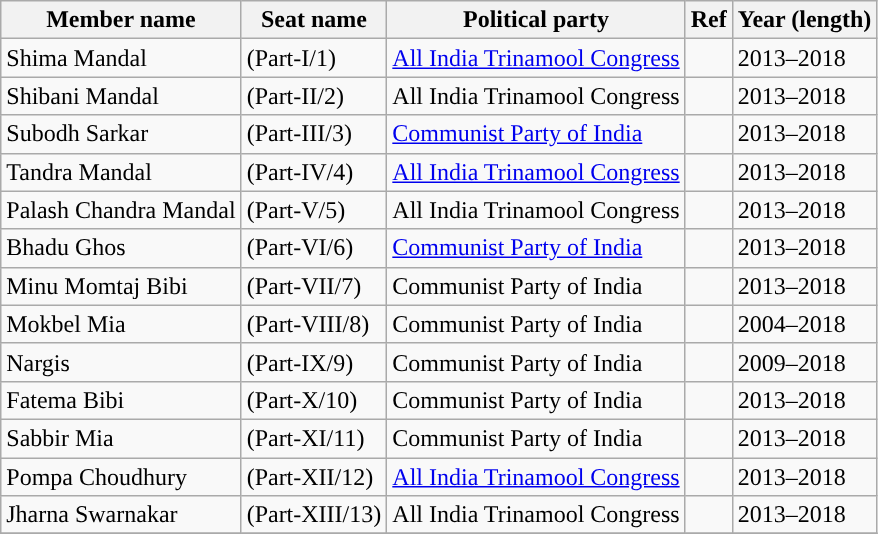<table class=wikitable>
<tr>
<th>Member name</th>
<th>Seat name</th>
<th>Political party</th>
<th scope=col class=unsortable>Ref</th>
<th>Year (length)</th>
</tr>
<tr>
<td>Shima Mandal</td>
<td>(Part-I/1)</td>
<td><a href='#'>All India Trinamool Congress</a></td>
<td width="4px"></td>
<td>2013–2018</td>
</tr>
<tr>
<td>Shibani Mandal</td>
<td>(Part-II/2)</td>
<td>All India Trinamool Congress</td>
<td width="4px"></td>
<td>2013–2018</td>
</tr>
<tr>
<td>Subodh Sarkar</td>
<td>(Part-III/3)</td>
<td><a href='#'>Communist Party of India</a></td>
<td width="4px"></td>
<td>2013–2018</td>
</tr>
<tr>
<td>Tandra Mandal</td>
<td>(Part-IV/4)</td>
<td><a href='#'>All India Trinamool Congress</a></td>
<td width="4px"></td>
<td>2013–2018</td>
</tr>
<tr>
<td>Palash Chandra Mandal</td>
<td>(Part-V/5)</td>
<td>All India Trinamool Congress</td>
<td width="4px"></td>
<td>2013–2018</td>
</tr>
<tr>
<td>Bhadu Ghos</td>
<td>(Part-VI/6)</td>
<td><a href='#'>Communist Party of India</a></td>
<td width="4px"></td>
<td>2013–2018</td>
</tr>
<tr>
<td>Minu Momtaj Bibi</td>
<td>(Part-VII/7)</td>
<td>Communist Party of India</td>
<td width="4px"></td>
<td>2013–2018</td>
</tr>
<tr>
<td>Mokbel Mia</td>
<td>(Part-VIII/8)</td>
<td>Communist Party of India</td>
<td width="4px"></td>
<td>2004–2018</td>
</tr>
<tr>
<td>Nargis</td>
<td>(Part-IX/9)</td>
<td>Communist Party of India</td>
<td width="4px"></td>
<td>2009–2018</td>
</tr>
<tr>
<td>Fatema Bibi</td>
<td>(Part-X/10)</td>
<td>Communist Party of India</td>
<td width="4px"></td>
<td>2013–2018</td>
</tr>
<tr>
<td>Sabbir Mia</td>
<td>(Part-XI/11)</td>
<td>Communist Party of India</td>
<td width="4px"></td>
<td>2013–2018</td>
</tr>
<tr>
<td>Pompa Choudhury</td>
<td>(Part-XII/12)</td>
<td><a href='#'>All India Trinamool Congress</a></td>
<td width="4px"></td>
<td>2013–2018</td>
</tr>
<tr>
<td>Jharna Swarnakar</td>
<td>(Part-XIII/13)</td>
<td>All India Trinamool Congress</td>
<td width="4px"></td>
<td>2013–2018</td>
</tr>
<tr>
</tr>
</table>
